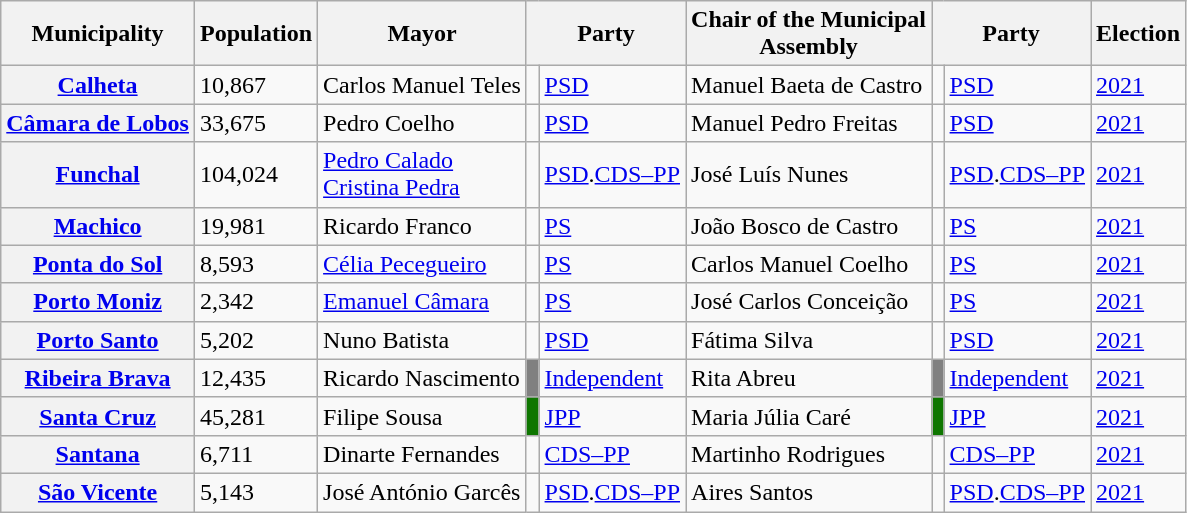<table class="wikitable">
<tr>
<th>Municipality</th>
<th>Population</th>
<th>Mayor</th>
<th colspan="2">Party</th>
<th>Chair of the Municipal<br>Assembly</th>
<th colspan="2">Party</th>
<th>Election</th>
</tr>
<tr>
<th><a href='#'>Calheta</a></th>
<td>10,867</td>
<td>Carlos Manuel Teles</td>
<td></td>
<td><a href='#'>PSD</a></td>
<td>Manuel Baeta de Castro</td>
<td></td>
<td><a href='#'>PSD</a></td>
<td><a href='#'>2021</a></td>
</tr>
<tr>
<th><a href='#'>Câmara de Lobos</a></th>
<td>33,675</td>
<td>Pedro Coelho</td>
<td></td>
<td><a href='#'>PSD</a></td>
<td>Manuel Pedro Freitas</td>
<td></td>
<td><a href='#'>PSD</a></td>
<td><a href='#'>2021</a></td>
</tr>
<tr>
<th><a href='#'>Funchal</a></th>
<td>104,024</td>
<td><a href='#'>Pedro Calado</a> <br><a href='#'>Cristina Pedra</a> <br></td>
<td></td>
<td><a href='#'>PSD</a>.<a href='#'>CDS–PP</a></td>
<td>José Luís Nunes</td>
<td></td>
<td><a href='#'>PSD</a>.<a href='#'>CDS–PP</a></td>
<td><a href='#'>2021</a></td>
</tr>
<tr>
<th><a href='#'>Machico</a></th>
<td>19,981</td>
<td>Ricardo Franco</td>
<td></td>
<td><a href='#'>PS</a></td>
<td>João Bosco de Castro</td>
<td></td>
<td><a href='#'>PS</a></td>
<td><a href='#'>2021</a></td>
</tr>
<tr>
<th><a href='#'>Ponta do Sol</a></th>
<td>8,593</td>
<td><a href='#'>Célia Pecegueiro</a></td>
<td></td>
<td><a href='#'>PS</a></td>
<td>Carlos Manuel Coelho</td>
<td></td>
<td><a href='#'>PS</a></td>
<td><a href='#'>2021</a></td>
</tr>
<tr>
<th><a href='#'>Porto Moniz</a></th>
<td>2,342</td>
<td><a href='#'>Emanuel Câmara</a></td>
<td></td>
<td><a href='#'>PS</a></td>
<td>José Carlos Conceição</td>
<td></td>
<td><a href='#'>PS</a></td>
<td><a href='#'>2021</a></td>
</tr>
<tr>
<th><a href='#'>Porto Santo</a></th>
<td>5,202</td>
<td>Nuno Batista</td>
<td></td>
<td><a href='#'>PSD</a></td>
<td>Fátima Silva</td>
<td></td>
<td><a href='#'>PSD</a></td>
<td><a href='#'>2021</a></td>
</tr>
<tr>
<th><a href='#'>Ribeira Brava</a></th>
<td>12,435</td>
<td>Ricardo Nascimento</td>
<td bgcolor="gray" style="width: 1px"></td>
<td><a href='#'>Independent</a></td>
<td>Rita Abreu</td>
<td bgcolor="gray" style="width: 1px"></td>
<td><a href='#'>Independent</a></td>
<td><a href='#'>2021</a></td>
</tr>
<tr>
<th><a href='#'>Santa Cruz</a></th>
<td>45,281</td>
<td>Filipe Sousa</td>
<td bgcolor="#0e776d;" style="width: 1px"></td>
<td><a href='#'>JPP</a></td>
<td>Maria Júlia Caré</td>
<td bgcolor="#0e776d;" style="width: 1px"></td>
<td><a href='#'>JPP</a></td>
<td><a href='#'>2021</a></td>
</tr>
<tr>
<th><a href='#'>Santana</a></th>
<td>6,711</td>
<td>Dinarte Fernandes</td>
<td></td>
<td><a href='#'>CDS–PP</a></td>
<td>Martinho Rodrigues</td>
<td></td>
<td><a href='#'>CDS–PP</a></td>
<td><a href='#'>2021</a></td>
</tr>
<tr>
<th><a href='#'>São Vicente</a></th>
<td>5,143</td>
<td>José António Garcês</td>
<td></td>
<td><a href='#'>PSD</a>.<a href='#'>CDS–PP</a></td>
<td>Aires Santos</td>
<td></td>
<td><a href='#'>PSD</a>.<a href='#'>CDS–PP</a></td>
<td><a href='#'>2021</a></td>
</tr>
</table>
